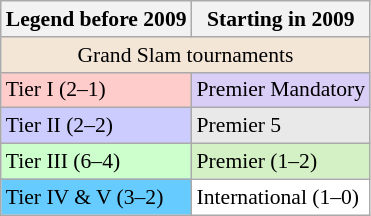<table class=wikitable style="font-size:90%">
<tr>
<th>Legend before 2009</th>
<th>Starting in 2009</th>
</tr>
<tr>
<td colspan="2" style="text-align:center; background:#f3e6d7;">Grand Slam tournaments</td>
</tr>
<tr>
<td style="background:#fcc;">Tier I (2–1)</td>
<td style="background:#d8cef6;">Premier Mandatory</td>
</tr>
<tr>
<td style="background:#ccf;">Tier II (2–2)</td>
<td style="background:#e9e9e9;">Premier 5</td>
</tr>
<tr>
<td style="background:#cfc;">Tier III (6–4)</td>
<td style="background:#d4f1c5;">Premier (1–2)</td>
</tr>
<tr>
<td style="background:#6cf;">Tier IV & V (3–2)</td>
<td style="background:#fff;">International (1–0)</td>
</tr>
</table>
